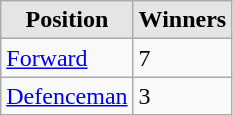<table class="wikitable">
<tr>
<th style="background:#e5e5e5;">Position</th>
<th style="background:#e5e5e5;">Winners</th>
</tr>
<tr>
<td><a href='#'>Forward</a></td>
<td>7</td>
</tr>
<tr>
<td><a href='#'>Defenceman</a></td>
<td>3</td>
</tr>
</table>
